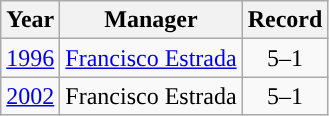<table class="wikitable">
<tr>
<th>Year</th>
<th>Manager</th>
<th>Record</th>
</tr>
<tr style="text-align:center;">
<td> <a href='#'>1996</a></td>
<td><a href='#'>Francisco Estrada</a></td>
<td>5–1</td>
</tr>
<tr style="text-align:center;">
<td> <a href='#'>2002</a></td>
<td>Francisco Estrada</td>
<td>5–1</td>
</tr>
</table>
